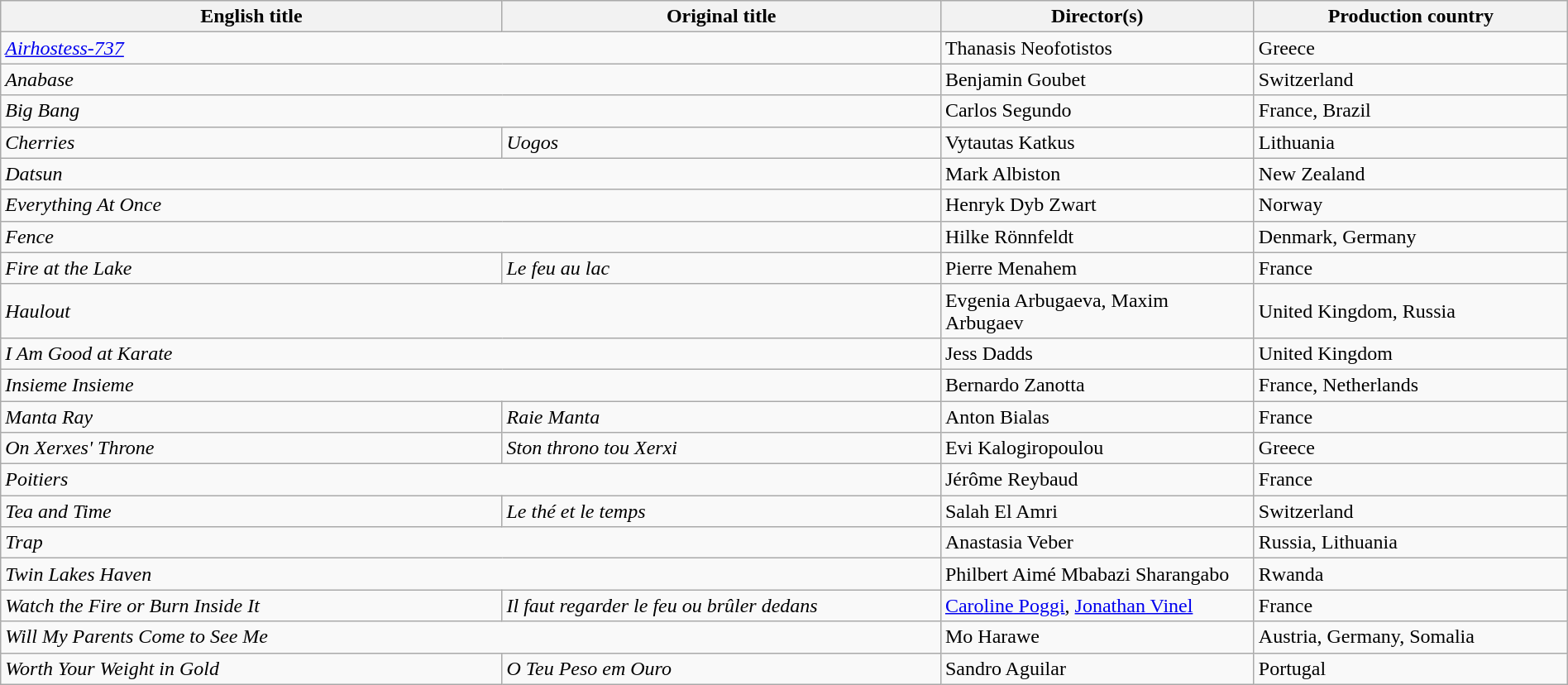<table class="wikitable" width=100%>
<tr>
<th scope="col" width="32%">English title</th>
<th scope="col" width="28%">Original title</th>
<th scope="col" width="20%">Director(s)</th>
<th scope="col" width="20%">Production country</th>
</tr>
<tr>
<td colspan=2><em><a href='#'>Airhostess-737</a></em></td>
<td>Thanasis Neofotistos</td>
<td>Greece</td>
</tr>
<tr>
<td colspan=2><em>Anabase</em></td>
<td>Benjamin Goubet</td>
<td>Switzerland</td>
</tr>
<tr>
<td colspan=2><em>Big Bang</em></td>
<td>Carlos Segundo</td>
<td>France, Brazil</td>
</tr>
<tr>
<td><em>Cherries</em></td>
<td><em>Uogos</em></td>
<td>Vytautas Katkus</td>
<td>Lithuania</td>
</tr>
<tr>
<td colspan=2><em>Datsun</em></td>
<td>Mark Albiston</td>
<td>New Zealand</td>
</tr>
<tr>
<td colspan=2><em>Everything At Once</em></td>
<td>Henryk Dyb Zwart</td>
<td>Norway</td>
</tr>
<tr>
<td colspan=2><em>Fence</em></td>
<td>Hilke Rönnfeldt</td>
<td>Denmark, Germany</td>
</tr>
<tr>
<td><em>Fire at the Lake</em></td>
<td><em>Le feu au lac</em></td>
<td>Pierre Menahem</td>
<td>France</td>
</tr>
<tr>
<td colspan=2><em>Haulout</em></td>
<td>Evgenia Arbugaeva, Maxim Arbugaev</td>
<td>United Kingdom, Russia</td>
</tr>
<tr>
<td colspan=2><em>I Am Good at Karate</em></td>
<td>Jess Dadds</td>
<td>United Kingdom</td>
</tr>
<tr>
<td colspan=2><em>Insieme Insieme</em></td>
<td>Bernardo Zanotta</td>
<td>France, Netherlands</td>
</tr>
<tr>
<td><em>Manta Ray</em></td>
<td><em>Raie Manta</em></td>
<td>Anton Bialas</td>
<td>France</td>
</tr>
<tr>
<td><em>On Xerxes' Throne</em></td>
<td><em>Ston throno tou Xerxi</em></td>
<td>Evi Kalogiropoulou</td>
<td>Greece</td>
</tr>
<tr>
<td colspan=2><em>Poitiers</em></td>
<td>Jérôme Reybaud</td>
<td>France</td>
</tr>
<tr>
<td><em>Tea and Time</em></td>
<td><em>Le thé et le temps</em></td>
<td>Salah El Amri</td>
<td>Switzerland</td>
</tr>
<tr>
<td colspan=2><em>Trap</em></td>
<td>Anastasia Veber</td>
<td>Russia, Lithuania</td>
</tr>
<tr>
<td colspan=2><em>Twin Lakes Haven</em></td>
<td>Philbert Aimé Mbabazi Sharangabo</td>
<td>Rwanda</td>
</tr>
<tr>
<td><em>Watch the Fire or Burn Inside It</em></td>
<td><em>Il faut regarder le feu ou brûler dedans</em></td>
<td><a href='#'>Caroline Poggi</a>, <a href='#'>Jonathan Vinel</a></td>
<td>France</td>
</tr>
<tr>
<td colspan=2><em>Will My Parents Come to See Me</em></td>
<td>Mo Harawe</td>
<td>Austria, Germany, Somalia</td>
</tr>
<tr>
<td><em>Worth Your Weight in Gold</em></td>
<td><em>O Teu Peso em Ouro</em></td>
<td>Sandro Aguilar</td>
<td>Portugal</td>
</tr>
</table>
